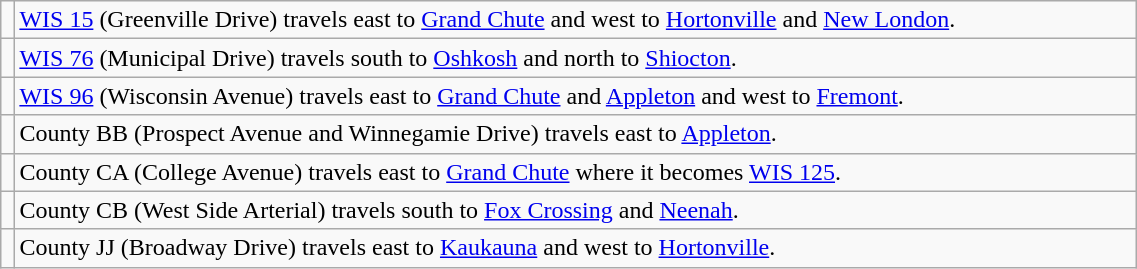<table class="wikitable" style="width:60%">
<tr>
<td></td>
<td><a href='#'>WIS 15</a> (Greenville Drive) travels east to <a href='#'>Grand Chute</a> and west to <a href='#'>Hortonville</a> and <a href='#'>New London</a>.</td>
</tr>
<tr>
<td></td>
<td><a href='#'>WIS 76</a> (Municipal Drive) travels south to <a href='#'>Oshkosh</a> and north to <a href='#'>Shiocton</a>.</td>
</tr>
<tr>
<td></td>
<td><a href='#'>WIS 96</a> (Wisconsin Avenue) travels east to <a href='#'>Grand Chute</a> and <a href='#'>Appleton</a> and west to <a href='#'>Fremont</a>.</td>
</tr>
<tr>
<td></td>
<td>County BB (Prospect Avenue and Winnegamie Drive) travels east to <a href='#'>Appleton</a>.</td>
</tr>
<tr>
<td></td>
<td>County CA (College Avenue) travels east to <a href='#'>Grand Chute</a> where it becomes <a href='#'>WIS 125</a>.</td>
</tr>
<tr>
<td></td>
<td>County CB (West Side Arterial) travels south to <a href='#'>Fox Crossing</a> and <a href='#'>Neenah</a>.</td>
</tr>
<tr>
<td></td>
<td>County JJ (Broadway Drive) travels east to <a href='#'>Kaukauna</a> and west to <a href='#'>Hortonville</a>.</td>
</tr>
</table>
